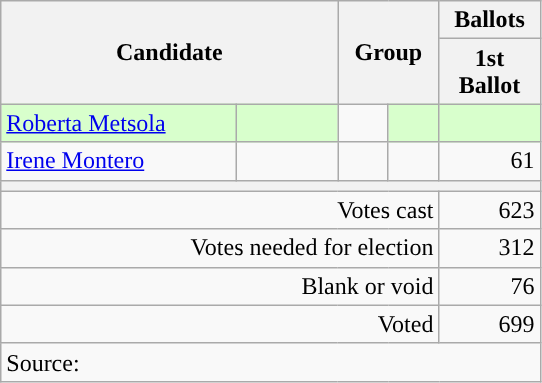<table class="wikitable">
<tr>
<th colspan=2 rowspan=2>Candidate</th>
<th colspan=2 rowspan=2 style="width:60px">Group</th>
<th colspan=1>Ballots</th>
</tr>
<tr>
<th style="width:60px;">1st Ballot</th>
</tr>
<tr>
<td style="background-color:#d8ffcc"><a href='#'>Roberta Metsola</a></td>
<td style="background-color:#d8ffcc; width:60px;"></td>
<td style="background-color:"></td>
<td style="background-color:#d8ffcc"><strong></strong></td>
<td align="right" style="background-color:#d8ffcc"><strong></strong></td>
</tr>
<tr>
<td style="width:150px;"><a href='#'>Irene Montero</a></td>
<td></td>
<td style="background-color:"></td>
<td><strong></strong></td>
<td align="right">61</td>
</tr>
<tr>
<th colspan=6></th>
</tr>
<tr>
<td colspan=4 align="right">Votes cast</td>
<td align="right">623</td>
</tr>
<tr>
<td colspan=4 align="right">Votes needed for election</td>
<td align="right">312</td>
</tr>
<tr>
<td colspan=4 align="right">Blank or void</td>
<td align="right">76</td>
</tr>
<tr>
<td colspan=4 align="right">Voted</td>
<td align="right">699</td>
</tr>
<tr>
<td colspan=6>Source: </td>
</tr>
</table>
